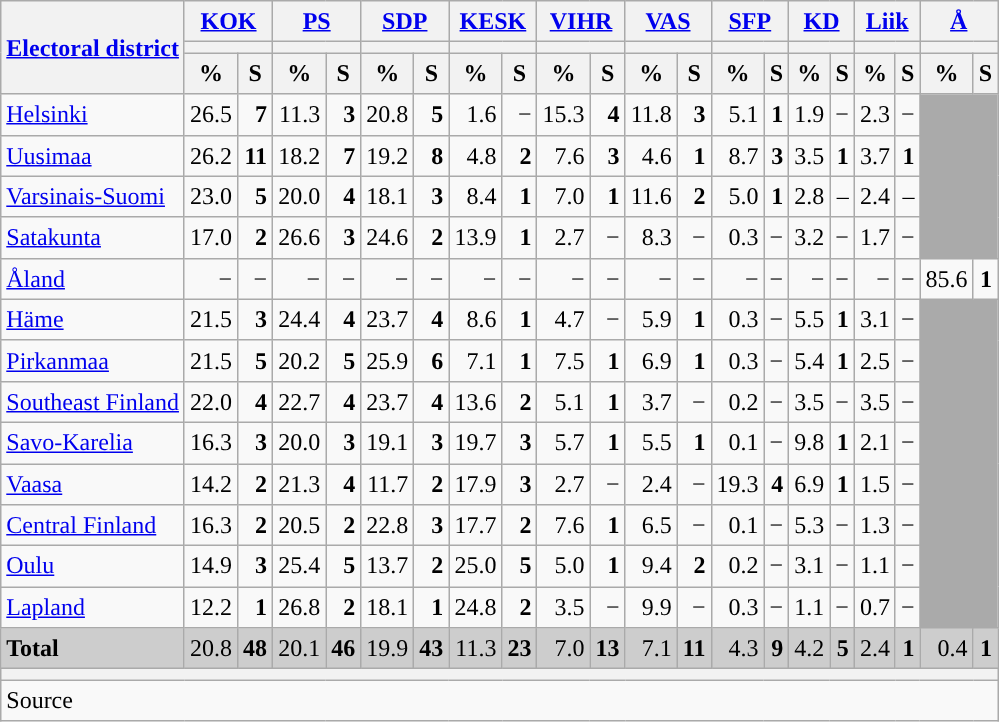<table class="wikitable sortable" style="text-align:right; line-height:20px;">
<tr>
<th rowspan="3"><a href='#'>Electoral district</a></th>
<th colspan="2" width="30px" class="unsortable"><a href='#'>KOK</a></th>
<th colspan="2" width="30px" class="unsortable"><a href='#'>PS</a></th>
<th colspan="2" width="30px" class="unsortable"><a href='#'>SDP</a></th>
<th colspan="2" width="30px" class="unsortable"><a href='#'>KESK</a></th>
<th colspan="2" width="30px" class="unsortable"><a href='#'>VIHR</a></th>
<th colspan="2" width="30px" class="unsortable"><a href='#'>VAS</a></th>
<th colspan="2" width="30px" class="unsortable"><a href='#'>SFP</a></th>
<th colspan="2" width="30px" class="unsortable"><a href='#'>KD</a></th>
<th colspan="2" width="30px" class="unsortable"><a href='#'>Liik</a></th>
<th colspan="2" width="30px" class="unsortable"><a href='#'>Å</a></th>
</tr>
<tr>
<th colspan="2" style="background:"></th>
<th colspan="2" style="background:"></th>
<th colspan="2" style="background:"></th>
<th colspan="2" style="background:"></th>
<th colspan="2" style="background:"></th>
<th colspan="2" style="background:"></th>
<th colspan="2" style="background:"></th>
<th colspan="2" style="background:"></th>
<th colspan="2" style="background:"></th>
<th colspan="2" style="background:"></th>
</tr>
<tr>
<th data-sort-type="number">%</th>
<th data-sort-type="number">S</th>
<th data-sort-type="number">%</th>
<th data-sort-type="number">S</th>
<th data-sort-type="number">%</th>
<th data-sort-type="number">S</th>
<th data-sort-type="number">%</th>
<th data-sort-type="number">S</th>
<th data-sort-type="number">%</th>
<th data-sort-type="number">S</th>
<th data-sort-type="number">%</th>
<th data-sort-type="number">S</th>
<th data-sort-type="number">%</th>
<th data-sort-type="number">S</th>
<th data-sort-type="number">%</th>
<th data-sort-type="number">S</th>
<th data-sort-type="number">%</th>
<th data-sort-type="number">S</th>
<th data-sort-type="number">%</th>
<th data-sort-type="number">S</th>
</tr>
<tr>
<td align="left"><a href='#'>Helsinki</a></td>
<td style="background:">26.5</td>
<td><strong>7</strong></td>
<td>11.3</td>
<td><strong>3</strong></td>
<td>20.8</td>
<td><strong>5</strong></td>
<td>1.6</td>
<td>−</td>
<td>15.3</td>
<td><strong>4</strong></td>
<td>11.8</td>
<td><strong>3</strong></td>
<td>5.1</td>
<td><strong>1</strong></td>
<td>1.9</td>
<td>−</td>
<td>2.3</td>
<td>−</td>
<td colspan="2" rowspan="4" bgcolor="#AAAAAA"></td>
</tr>
<tr>
<td align="left"><a href='#'>Uusimaa</a></td>
<td style="background:">26.2</td>
<td><strong>11</strong></td>
<td>18.2</td>
<td><strong>7</strong></td>
<td>19.2</td>
<td><strong>8</strong></td>
<td>4.8</td>
<td><strong>2</strong></td>
<td>7.6</td>
<td><strong>3</strong></td>
<td>4.6</td>
<td><strong>1</strong></td>
<td>8.7</td>
<td><strong>3</strong></td>
<td>3.5</td>
<td><strong>1</strong></td>
<td>3.7</td>
<td><strong>1</strong></td>
</tr>
<tr>
<td align="left"><a href='#'>Varsinais-Suomi</a></td>
<td style="background:">23.0</td>
<td><strong>5</strong></td>
<td>20.0</td>
<td><strong>4</strong></td>
<td>18.1</td>
<td><strong>3</strong></td>
<td>8.4</td>
<td><strong>1</strong></td>
<td>7.0</td>
<td><strong>1</strong></td>
<td>11.6</td>
<td><strong>2</strong></td>
<td>5.0</td>
<td><strong>1</strong></td>
<td>2.8</td>
<td>–</td>
<td>2.4</td>
<td>–</td>
</tr>
<tr>
<td align="left"><a href='#'>Satakunta</a></td>
<td>17.0</td>
<td><strong>2</strong></td>
<td style="background:">26.6</td>
<td><strong>3</strong></td>
<td>24.6</td>
<td><strong>2</strong></td>
<td>13.9</td>
<td><strong>1</strong></td>
<td>2.7</td>
<td>−</td>
<td>8.3</td>
<td>−</td>
<td>0.3</td>
<td>−</td>
<td>3.2</td>
<td>−</td>
<td>1.7</td>
<td>−</td>
</tr>
<tr>
<td align="left"><a href='#'>Åland</a></td>
<td>−</td>
<td>−</td>
<td>−</td>
<td>−</td>
<td>−</td>
<td>−</td>
<td>−</td>
<td>−</td>
<td>−</td>
<td>−</td>
<td>−</td>
<td>−</td>
<td>−</td>
<td>−</td>
<td>−</td>
<td>−</td>
<td>−</td>
<td>−</td>
<td style="background:">85.6</td>
<td><strong>1</strong></td>
</tr>
<tr>
<td align="left"><a href='#'>Häme</a></td>
<td>21.5</td>
<td><strong>3</strong></td>
<td style="background:">24.4</td>
<td><strong>4</strong></td>
<td>23.7</td>
<td><strong>4</strong></td>
<td>8.6</td>
<td><strong>1</strong></td>
<td>4.7</td>
<td>−</td>
<td>5.9</td>
<td><strong>1</strong></td>
<td>0.3</td>
<td>−</td>
<td>5.5</td>
<td><strong>1</strong></td>
<td>3.1</td>
<td>−</td>
<td colspan="2" rowspan="8" bgcolor="#AAAAAA"></td>
</tr>
<tr>
<td align="left"><a href='#'>Pirkanmaa</a></td>
<td>21.5</td>
<td><strong>5</strong></td>
<td>20.2</td>
<td><strong>5</strong></td>
<td style="background:">25.9</td>
<td><strong>6</strong></td>
<td>7.1</td>
<td><strong>1</strong></td>
<td>7.5</td>
<td><strong>1</strong></td>
<td>6.9</td>
<td><strong>1</strong></td>
<td>0.3</td>
<td>−</td>
<td>5.4</td>
<td><strong>1</strong></td>
<td>2.5</td>
<td>−</td>
</tr>
<tr>
<td align="left"><a href='#'>Southeast Finland</a></td>
<td>22.0</td>
<td><strong>4</strong></td>
<td>22.7</td>
<td><strong>4</strong></td>
<td style="background:">23.7</td>
<td><strong>4</strong></td>
<td>13.6</td>
<td><strong>2</strong></td>
<td>5.1</td>
<td><strong>1</strong></td>
<td>3.7</td>
<td>−</td>
<td>0.2</td>
<td>−</td>
<td>3.5</td>
<td>−</td>
<td>3.5</td>
<td>−</td>
</tr>
<tr>
<td align="left"><a href='#'>Savo-Karelia</a></td>
<td>16.3</td>
<td><strong>3</strong></td>
<td style="background:">20.0</td>
<td><strong>3</strong></td>
<td>19.1</td>
<td><strong>3</strong></td>
<td>19.7</td>
<td><strong>3</strong></td>
<td>5.7</td>
<td><strong>1</strong></td>
<td>5.5</td>
<td><strong>1</strong></td>
<td>0.1</td>
<td>−</td>
<td>9.8</td>
<td><strong>1</strong></td>
<td>2.1</td>
<td>−</td>
</tr>
<tr>
<td align="left"><a href='#'>Vaasa</a></td>
<td>14.2</td>
<td><strong>2</strong></td>
<td style="background:">21.3</td>
<td><strong>4</strong></td>
<td>11.7</td>
<td><strong>2</strong></td>
<td>17.9</td>
<td><strong>3</strong></td>
<td>2.7</td>
<td>−</td>
<td>2.4</td>
<td>−</td>
<td>19.3</td>
<td><strong>4</strong></td>
<td>6.9</td>
<td><strong>1</strong></td>
<td>1.5</td>
<td>−</td>
</tr>
<tr>
<td align="left"><a href='#'>Central Finland</a></td>
<td>16.3</td>
<td><strong>2</strong></td>
<td>20.5</td>
<td><strong>2</strong></td>
<td style="background:">22.8</td>
<td><strong>3</strong></td>
<td>17.7</td>
<td><strong>2</strong></td>
<td>7.6</td>
<td><strong>1</strong></td>
<td>6.5</td>
<td>−</td>
<td>0.1</td>
<td>−</td>
<td>5.3</td>
<td>−</td>
<td>1.3</td>
<td>−</td>
</tr>
<tr>
<td align="left"><a href='#'>Oulu</a></td>
<td>14.9</td>
<td><strong>3</strong></td>
<td style="background:">25.4</td>
<td><strong>5</strong></td>
<td>13.7</td>
<td><strong>2</strong></td>
<td>25.0</td>
<td><strong>5</strong></td>
<td>5.0</td>
<td><strong>1</strong></td>
<td>9.4</td>
<td><strong>2</strong></td>
<td>0.2</td>
<td>−</td>
<td>3.1</td>
<td>−</td>
<td>1.1</td>
<td>−</td>
</tr>
<tr>
<td align="left"><a href='#'>Lapland</a></td>
<td>12.2</td>
<td><strong>1</strong></td>
<td style="background:">26.8</td>
<td><strong>2</strong></td>
<td>18.1</td>
<td><strong>1</strong></td>
<td>24.8</td>
<td><strong>2</strong></td>
<td>3.5</td>
<td>−</td>
<td>9.9</td>
<td>−</td>
<td>0.3</td>
<td>−</td>
<td>1.1</td>
<td>−</td>
<td>0.7</td>
<td>−</td>
</tr>
<tr style="background:#CDCDCD;">
<td align="left"><strong>Total</strong></td>
<td style="background:">20.8</td>
<td><strong>48</strong></td>
<td>20.1</td>
<td><strong>46</strong></td>
<td>19.9</td>
<td><strong>43</strong></td>
<td>11.3</td>
<td><strong>23</strong></td>
<td>7.0</td>
<td><strong>13</strong></td>
<td>7.1</td>
<td><strong>11</strong></td>
<td>4.3</td>
<td><strong>9</strong></td>
<td>4.2</td>
<td><strong>5</strong></td>
<td>2.4</td>
<td><strong>1</strong></td>
<td>0.4</td>
<td><strong>1</strong></td>
</tr>
<tr>
<th colspan="21"></th>
</tr>
<tr>
<th colspan="21" style="text-align:left; font-weight:normal; background:#F9F9F9">Source </th>
</tr>
</table>
